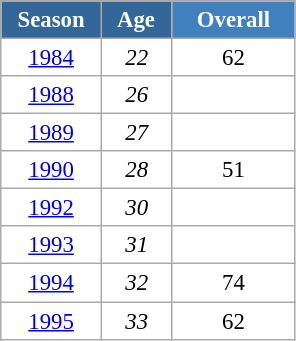<table class="wikitable" style="font-size:95%; text-align:center; border:grey solid 1px; border-collapse:collapse; background:#ffffff;">
<tr>
<th style="background-color:#369; color:white; width:60px;"> Season </th>
<th style="background-color:#369; color:white; width:40px;"> Age </th>
<th style="background-color:#4180be; color:white; width:75px;">Overall</th>
</tr>
<tr>
<td><a href='#'>1984</a></td>
<td><em>22</em></td>
<td>62</td>
</tr>
<tr>
<td><a href='#'>1988</a></td>
<td><em>26</em></td>
<td></td>
</tr>
<tr>
<td><a href='#'>1989</a></td>
<td><em>27</em></td>
<td></td>
</tr>
<tr>
<td><a href='#'>1990</a></td>
<td><em>28</em></td>
<td>51</td>
</tr>
<tr>
<td><a href='#'>1992</a></td>
<td><em>30</em></td>
<td></td>
</tr>
<tr>
<td><a href='#'>1993</a></td>
<td><em>31</em></td>
<td></td>
</tr>
<tr>
<td><a href='#'>1994</a></td>
<td><em>32</em></td>
<td>74</td>
</tr>
<tr>
<td><a href='#'>1995</a></td>
<td><em>33</em></td>
<td>62</td>
</tr>
</table>
